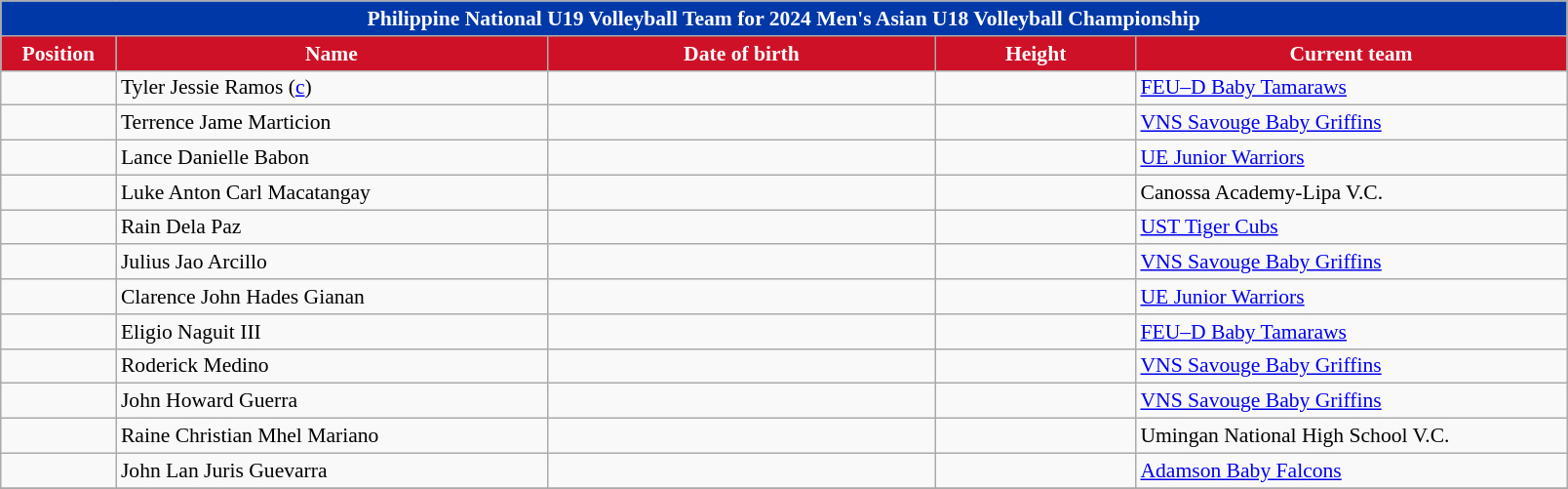<table class="wikitable" style="font-size:90%; text-align:center">
<tr>
<th colspan="6" style="background:#0038A8; color: #FFFFFF"><strong>Philippine National U19 Volleyball Team for 2024 Men's Asian U18 Volleyball Championship</strong></th>
</tr>
<tr>
<th style="width:5em; background:#CE1126; color: #FFFFFF;">Position</th>
<th style="width:20em; background:#CE1126; color: #FFFFFF;">Name</th>
<th style="width:18em; background:#CE1126; color: #FFFFFF;">Date of birth</th>
<th style="width:9em; background:#CE1126; color: #FFFFFF;">Height</th>
<th style="width:20em; background:#CE1126; color: #FFFFFF;">Current team</th>
</tr>
<tr>
<td></td>
<td align=left>Tyler Jessie Ramos (<a href='#'>c</a>)</td>
<td align=right></td>
<td></td>
<td align=left><a href='#'>FEU–D Baby Tamaraws</a></td>
</tr>
<tr>
<td></td>
<td align=left>Terrence Jame Marticion</td>
<td align=right></td>
<td></td>
<td align=left><a href='#'>VNS Savouge Baby Griffins</a></td>
</tr>
<tr>
<td></td>
<td align=left>Lance Danielle Babon</td>
<td align=right></td>
<td></td>
<td align=left><a href='#'>UE Junior Warriors</a></td>
</tr>
<tr>
<td></td>
<td align=left>Luke Anton Carl Macatangay</td>
<td align=right></td>
<td></td>
<td align=left>Canossa Academy-Lipa V.C.</td>
</tr>
<tr>
<td></td>
<td align=left>Rain Dela Paz</td>
<td align=right></td>
<td></td>
<td align=left><a href='#'>UST Tiger Cubs</a></td>
</tr>
<tr>
<td></td>
<td align=left>Julius Jao Arcillo</td>
<td align=right></td>
<td></td>
<td align=left><a href='#'>VNS Savouge Baby Griffins</a></td>
</tr>
<tr>
<td></td>
<td align=left>Clarence John Hades Gianan</td>
<td align=right></td>
<td></td>
<td align=left><a href='#'>UE Junior Warriors</a></td>
</tr>
<tr>
<td></td>
<td align=left>Eligio Naguit III</td>
<td align=right></td>
<td></td>
<td align=left><a href='#'>FEU–D Baby Tamaraws</a></td>
</tr>
<tr>
<td></td>
<td align=left>Roderick Medino</td>
<td align=right></td>
<td></td>
<td align=left><a href='#'>VNS Savouge Baby Griffins</a></td>
</tr>
<tr>
<td></td>
<td align=left>John Howard Guerra</td>
<td align=right></td>
<td></td>
<td align=left><a href='#'>VNS Savouge Baby Griffins</a></td>
</tr>
<tr>
<td></td>
<td align=left>Raine Christian Mhel Mariano</td>
<td align=right></td>
<td></td>
<td align=left>Umingan National High School V.C.</td>
</tr>
<tr>
<td></td>
<td align=left>John Lan Juris Guevarra</td>
<td align=right></td>
<td></td>
<td align=left><a href='#'>Adamson Baby Falcons</a></td>
</tr>
<tr>
</tr>
</table>
